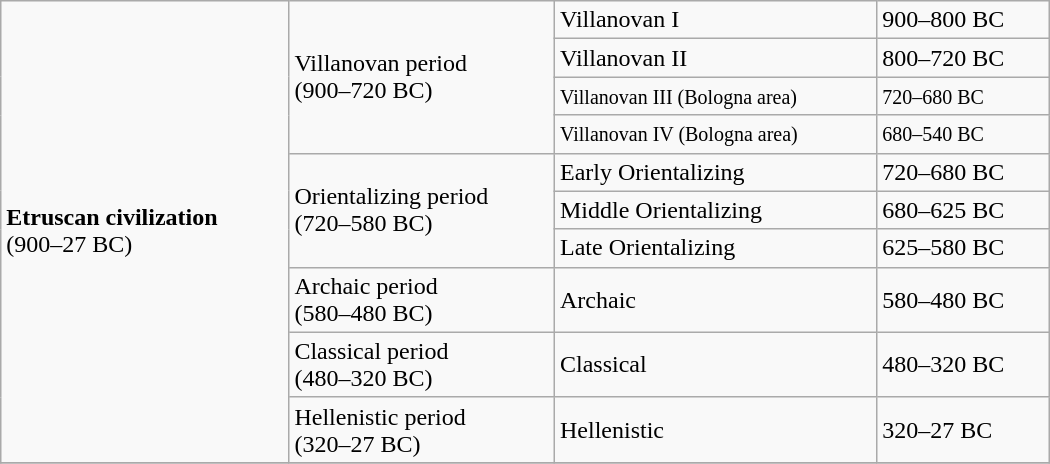<table class="wikitable" width=700px>
<tr>
<td rowspan=10><strong>Etruscan civilization</strong><br>(900–27 BC)</td>
<td rowspan=4>Villanovan period<br>(900–720 BC)</td>
<td>Villanovan I</td>
<td>900–800 BC</td>
</tr>
<tr>
<td>Villanovan II</td>
<td>800–720 BC</td>
</tr>
<tr>
<td><small>Villanovan III (Bologna area)</small></td>
<td><small>720–680 BC</small></td>
</tr>
<tr>
<td><small>Villanovan IV (Bologna area)</small></td>
<td><small>680–540 BC</small></td>
</tr>
<tr>
<td rowspan=3>Orientalizing period<br>(720–580 BC)</td>
<td>Early Orientalizing</td>
<td>720–680 BC</td>
</tr>
<tr>
<td>Middle Orientalizing</td>
<td>680–625 BC</td>
</tr>
<tr>
<td>Late Orientalizing</td>
<td>625–580 BC</td>
</tr>
<tr>
<td rowspan=1>Archaic period<br>(580–480 BC)</td>
<td>Archaic</td>
<td>580–480 BC</td>
</tr>
<tr>
<td rowspan=1>Classical period<br>(480–320 BC)</td>
<td>Classical</td>
<td>480–320 BC</td>
</tr>
<tr>
<td rowspan=1>Hellenistic period<br>(320–27 BC)</td>
<td>Hellenistic</td>
<td>320–27 BC</td>
</tr>
<tr>
</tr>
</table>
